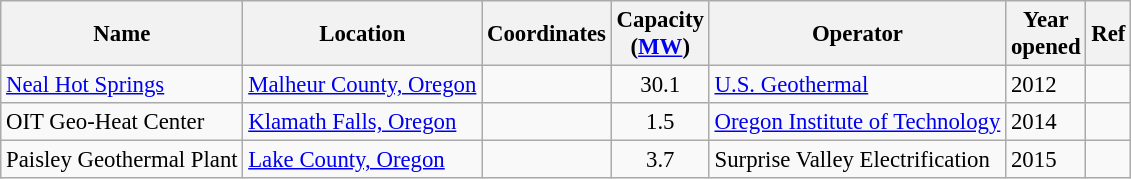<table class="wikitable sortable" style="font-size:95%;">
<tr>
<th>Name</th>
<th>Location</th>
<th>Coordinates</th>
<th>Capacity<br>(<a href='#'>MW</a>)</th>
<th>Operator</th>
<th>Year<br>opened</th>
<th>Ref</th>
</tr>
<tr>
<td><a href='#'>Neal Hot Springs</a></td>
<td><a href='#'>Malheur County, Oregon</a></td>
<td></td>
<td align="center">30.1</td>
<td><a href='#'>U.S. Geothermal</a></td>
<td>2012</td>
<td></td>
</tr>
<tr>
<td>OIT Geo-Heat Center</td>
<td><a href='#'>Klamath Falls, Oregon</a></td>
<td></td>
<td align="center">1.5</td>
<td><a href='#'>Oregon Institute of Technology</a></td>
<td>2014</td>
<td></td>
</tr>
<tr>
<td>Paisley Geothermal Plant</td>
<td><a href='#'>Lake County, Oregon</a></td>
<td></td>
<td align="center">3.7</td>
<td>Surprise Valley Electrification</td>
<td>2015</td>
<td></td>
</tr>
</table>
